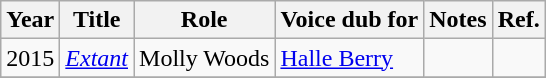<table class="wikitable">
<tr>
<th>Year</th>
<th>Title</th>
<th>Role</th>
<th>Voice dub for</th>
<th>Notes</th>
<th>Ref.</th>
</tr>
<tr>
<td>2015</td>
<td><em><a href='#'>Extant</a></em></td>
<td>Molly Woods</td>
<td><a href='#'>Halle Berry</a></td>
<td></td>
<td></td>
</tr>
<tr>
</tr>
</table>
